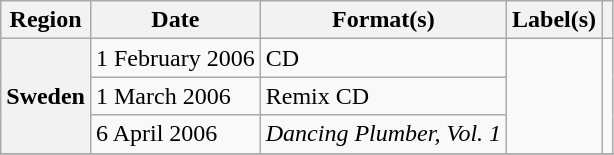<table class="wikitable plainrowheaders">
<tr>
<th scope="col">Region</th>
<th scope="col">Date</th>
<th scope="col">Format(s)</th>
<th scope="col">Label(s)</th>
<th scope="col"></th>
</tr>
<tr>
<th scope="row" rowspan="3">Sweden</th>
<td>1 February 2006</td>
<td>CD</td>
<td rowspan="3"></td>
<td rowspan="3"></td>
</tr>
<tr>
<td>1 March 2006</td>
<td>Remix CD</td>
</tr>
<tr>
<td>6 April 2006</td>
<td><em>Dancing Plumber, Vol. 1</em></td>
</tr>
<tr>
</tr>
</table>
